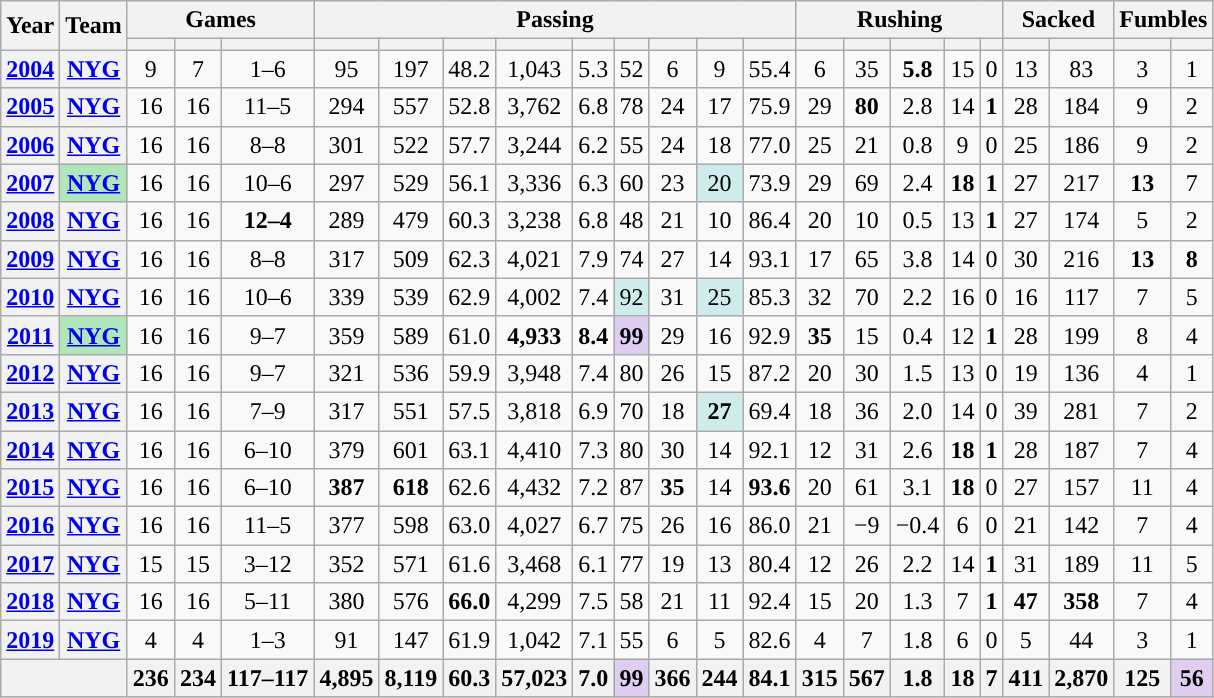<table class="wikitable" style="text-align:center">
<tr>
<th rowspan="2">Year</th>
<th rowspan="2">Team</th>
<th colspan="3">Games</th>
<th colspan="9">Passing</th>
<th colspan="5">Rushing</th>
<th colspan="2">Sacked</th>
<th colspan="2">Fumbles</th>
</tr>
<tr>
<th></th>
<th></th>
<th></th>
<th></th>
<th></th>
<th></th>
<th></th>
<th></th>
<th></th>
<th></th>
<th></th>
<th></th>
<th></th>
<th></th>
<th></th>
<th></th>
<th></th>
<th></th>
<th></th>
<th></th>
<th></th>
</tr>
<tr>
<th><a href='#'>2004</a></th>
<th><a href='#'>NYG</a></th>
<td>9</td>
<td>7</td>
<td>1–6</td>
<td>95</td>
<td>197</td>
<td>48.2</td>
<td>1,043</td>
<td>5.3</td>
<td>52</td>
<td>6</td>
<td>9</td>
<td>55.4</td>
<td>6</td>
<td>35</td>
<td><strong>5.8</strong></td>
<td>15</td>
<td>0</td>
<td>13</td>
<td>83</td>
<td>3</td>
<td>1</td>
</tr>
<tr>
<th><a href='#'>2005</a></th>
<th><a href='#'>NYG</a></th>
<td>16</td>
<td>16</td>
<td>11–5</td>
<td>294</td>
<td>557</td>
<td>52.8</td>
<td>3,762</td>
<td>6.8</td>
<td>78</td>
<td>24</td>
<td>17</td>
<td>75.9</td>
<td>29</td>
<td><strong>80</strong></td>
<td>2.8</td>
<td>14</td>
<td><strong>1</strong></td>
<td>28</td>
<td>184</td>
<td>9</td>
<td>2</td>
</tr>
<tr>
<th><a href='#'>2006</a></th>
<th><a href='#'>NYG</a></th>
<td>16</td>
<td>16</td>
<td>8–8</td>
<td>301</td>
<td>522</td>
<td>57.7</td>
<td>3,244</td>
<td>6.2</td>
<td>55</td>
<td>24</td>
<td>18</td>
<td>77.0</td>
<td>25</td>
<td>21</td>
<td>0.8</td>
<td>9</td>
<td>0</td>
<td>25</td>
<td>186</td>
<td>9</td>
<td>2</td>
</tr>
<tr>
<th><a href='#'>2007</a></th>
<th style="background:#afe6ba;"><a href='#'>NYG</a></th>
<td>16</td>
<td>16</td>
<td>10–6</td>
<td>297</td>
<td>529</td>
<td>56.1</td>
<td>3,336</td>
<td>6.3</td>
<td>60</td>
<td>23</td>
<td style="background:#cfecec;">20</td>
<td>73.9</td>
<td>29</td>
<td>69</td>
<td>2.4</td>
<td><strong>18</strong></td>
<td><strong>1</strong></td>
<td>27</td>
<td>217</td>
<td><strong>13</strong></td>
<td>7</td>
</tr>
<tr>
<th><a href='#'>2008</a></th>
<th><a href='#'>NYG</a></th>
<td>16</td>
<td>16</td>
<td><strong>12–4</strong></td>
<td>289</td>
<td>479</td>
<td>60.3</td>
<td>3,238</td>
<td>6.8</td>
<td>48</td>
<td>21</td>
<td>10</td>
<td>86.4</td>
<td>20</td>
<td>10</td>
<td>0.5</td>
<td>13</td>
<td><strong>1</strong></td>
<td>27</td>
<td>174</td>
<td>5</td>
<td>2</td>
</tr>
<tr>
<th><a href='#'>2009</a></th>
<th><a href='#'>NYG</a></th>
<td>16</td>
<td>16</td>
<td>8–8</td>
<td>317</td>
<td>509</td>
<td>62.3</td>
<td>4,021</td>
<td>7.9</td>
<td>74</td>
<td>27</td>
<td>14</td>
<td>93.1</td>
<td>17</td>
<td>65</td>
<td>3.8</td>
<td>14</td>
<td>0</td>
<td>30</td>
<td>216</td>
<td><strong>13</strong></td>
<td><strong>8</strong></td>
</tr>
<tr>
<th><a href='#'>2010</a></th>
<th><a href='#'>NYG</a></th>
<td>16</td>
<td>16</td>
<td>10–6</td>
<td>339</td>
<td>539</td>
<td>62.9</td>
<td>4,002</td>
<td>7.4</td>
<td style="background:#cfecec;">92</td>
<td>31</td>
<td style="background:#cfecec;">25</td>
<td>85.3</td>
<td>32</td>
<td>70</td>
<td>2.2</td>
<td>16</td>
<td>0</td>
<td>16</td>
<td>117</td>
<td>7</td>
<td>5</td>
</tr>
<tr>
<th><a href='#'>2011</a></th>
<th style="background:#afe6ba;"><a href='#'>NYG</a></th>
<td>16</td>
<td>16</td>
<td>9–7</td>
<td>359</td>
<td>589</td>
<td>61.0</td>
<td><strong>4,933</strong></td>
<td><strong>8.4</strong></td>
<td style="background:#e0cef2;"><strong>99</strong></td>
<td>29</td>
<td>16</td>
<td>92.9</td>
<td><strong>35</strong></td>
<td>15</td>
<td>0.4</td>
<td>12</td>
<td><strong>1</strong></td>
<td>28</td>
<td>199</td>
<td>8</td>
<td>4</td>
</tr>
<tr>
<th><a href='#'>2012</a></th>
<th><a href='#'>NYG</a></th>
<td>16</td>
<td>16</td>
<td>9–7</td>
<td>321</td>
<td>536</td>
<td>59.9</td>
<td>3,948</td>
<td>7.4</td>
<td>80</td>
<td>26</td>
<td>15</td>
<td>87.2</td>
<td>20</td>
<td>30</td>
<td>1.5</td>
<td>13</td>
<td>0</td>
<td>19</td>
<td>136</td>
<td>4</td>
<td>1</td>
</tr>
<tr>
<th><a href='#'>2013</a></th>
<th><a href='#'>NYG</a></th>
<td>16</td>
<td>16</td>
<td>7–9</td>
<td>317</td>
<td>551</td>
<td>57.5</td>
<td>3,818</td>
<td>6.9</td>
<td>70</td>
<td>18</td>
<td style="background:#cfecec;"><strong>27</strong></td>
<td>69.4</td>
<td>18</td>
<td>36</td>
<td>2.0</td>
<td>14</td>
<td>0</td>
<td>39</td>
<td>281</td>
<td>7</td>
<td>2</td>
</tr>
<tr>
<th><a href='#'>2014</a></th>
<th><a href='#'>NYG</a></th>
<td>16</td>
<td>16</td>
<td>6–10</td>
<td>379</td>
<td>601</td>
<td>63.1</td>
<td>4,410</td>
<td>7.3</td>
<td>80</td>
<td>30</td>
<td>14</td>
<td>92.1</td>
<td>12</td>
<td>31</td>
<td>2.6</td>
<td><strong>18</strong></td>
<td><strong>1</strong></td>
<td>28</td>
<td>187</td>
<td>7</td>
<td>4</td>
</tr>
<tr>
<th><a href='#'>2015</a></th>
<th><a href='#'>NYG</a></th>
<td>16</td>
<td>16</td>
<td>6–10</td>
<td><strong>387</strong></td>
<td><strong>618</strong></td>
<td>62.6</td>
<td>4,432</td>
<td>7.2</td>
<td>87</td>
<td><strong>35</strong></td>
<td>14</td>
<td><strong>93.6</strong></td>
<td>20</td>
<td>61</td>
<td>3.1</td>
<td><strong>18</strong></td>
<td>0</td>
<td>27</td>
<td>157</td>
<td>11</td>
<td>4</td>
</tr>
<tr>
<th><a href='#'>2016</a></th>
<th><a href='#'>NYG</a></th>
<td>16</td>
<td>16</td>
<td>11–5</td>
<td>377</td>
<td>598</td>
<td>63.0</td>
<td>4,027</td>
<td>6.7</td>
<td>75</td>
<td>26</td>
<td>16</td>
<td>86.0</td>
<td>21</td>
<td>−9</td>
<td>−0.4</td>
<td>6</td>
<td>0</td>
<td>21</td>
<td>142</td>
<td>7</td>
<td>4</td>
</tr>
<tr>
<th><a href='#'>2017</a></th>
<th><a href='#'>NYG</a></th>
<td>15</td>
<td>15</td>
<td>3–12</td>
<td>352</td>
<td>571</td>
<td>61.6</td>
<td>3,468</td>
<td>6.1</td>
<td>77</td>
<td>19</td>
<td>13</td>
<td>80.4</td>
<td>12</td>
<td>26</td>
<td>2.2</td>
<td>14</td>
<td><strong>1</strong></td>
<td>31</td>
<td>189</td>
<td>11</td>
<td>5</td>
</tr>
<tr>
<th><a href='#'>2018</a></th>
<th><a href='#'>NYG</a></th>
<td>16</td>
<td>16</td>
<td>5–11</td>
<td>380</td>
<td>576</td>
<td><strong>66.0</strong></td>
<td>4,299</td>
<td>7.5</td>
<td>58</td>
<td>21</td>
<td>11</td>
<td>92.4</td>
<td>15</td>
<td>20</td>
<td>1.3</td>
<td>7</td>
<td><strong>1</strong></td>
<td><strong>47</strong></td>
<td><strong>358</strong></td>
<td>7</td>
<td>4</td>
</tr>
<tr>
<th><a href='#'>2019</a></th>
<th><a href='#'>NYG</a></th>
<td>4</td>
<td>4</td>
<td>1–3</td>
<td>91</td>
<td>147</td>
<td>61.9</td>
<td>1,042</td>
<td>7.1</td>
<td>55</td>
<td>6</td>
<td>5</td>
<td>82.6</td>
<td>4</td>
<td>7</td>
<td>1.8</td>
<td>6</td>
<td>0</td>
<td>5</td>
<td>44</td>
<td>3</td>
<td>1</td>
</tr>
<tr>
<th colspan="2"></th>
<th>236</th>
<th>234</th>
<th>117–117</th>
<th>4,895</th>
<th>8,119</th>
<th>60.3</th>
<th>57,023</th>
<th>7.0</th>
<th style="background:#e0cef2;">99</th>
<th>366</th>
<th>244</th>
<th>84.1</th>
<th>315</th>
<th>567</th>
<th>1.8</th>
<th>18</th>
<th>7</th>
<th>411</th>
<th>2,870</th>
<th>125</th>
<th style="background:#e0cef2;">56</th>
</tr>
</table>
